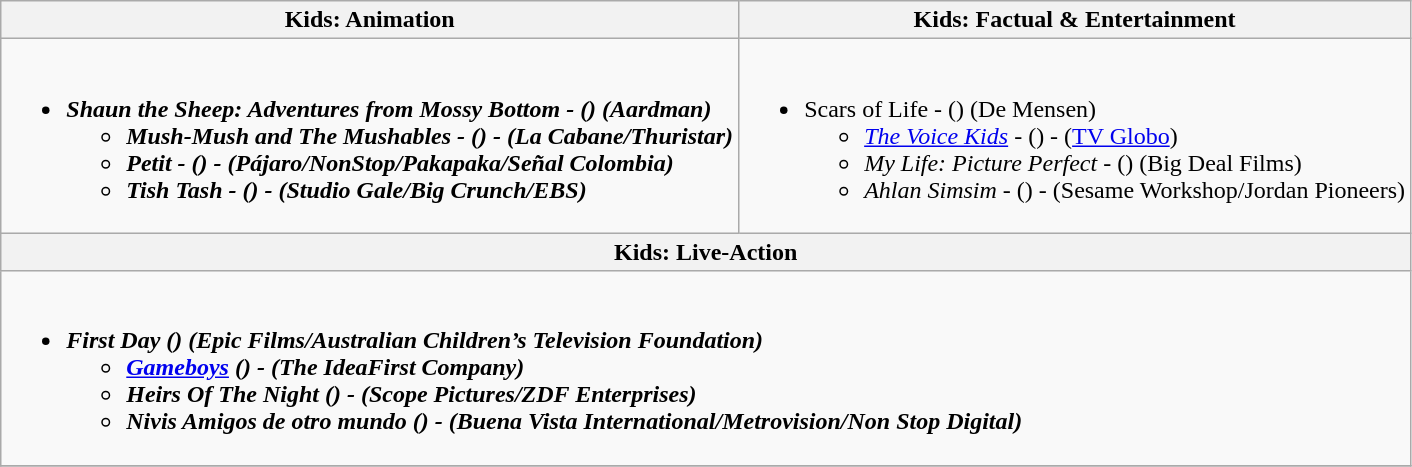<table class="wikitable">
<tr>
<th style:"width:50%">Kids: Animation</th>
<th style:"width:50%">Kids: Factual & Entertainment</th>
</tr>
<tr>
<td valign="top"><br><ul><li><strong><em>Shaun the Sheep: Adventures from Mossy Bottom<em> - () (Aardman)<strong><ul><li></em>Mush-Mush and The Mushables<em> - () - (La Cabane/Thuristar)</li><li></em>Petit<em> - () - (Pájaro/NonStop/Pakapaka/Señal Colombia)</li><li></em>Tish Tash<em> - () - (Studio Gale/Big Crunch/EBS)</li></ul></li></ul></td>
<td valign="top"><br><ul><li></em></strong>Scars of Life</em> - () (De Mensen)</strong><ul><li><em><a href='#'>The Voice Kids</a></em> - () - (<a href='#'>TV Globo</a>)</li><li><em>My Life: Picture Perfect</em> - () (Big Deal Films)</li><li><em>Ahlan Simsim</em> - () - (Sesame Workshop/Jordan Pioneers)</li></ul></li></ul></td>
</tr>
<tr>
<th colspan="2";"width:50%">Kids: Live-Action</th>
</tr>
<tr>
<td colspan="2" style="vertical-align:top;"><br><ul><li><strong><em>First Day<em> () (Epic Films/Australian Children’s Television Foundation)<strong><ul><li></em><a href='#'>Gameboys</a><em> () - (The IdeaFirst Company)</li><li></em>Heirs Of The Night<em> () - (Scope Pictures/ZDF Enterprises)</li><li></em>Nivis Amigos de otro mundo<em> () - (Buena Vista International/Metrovision/Non Stop Digital)</li></ul></li></ul></td>
</tr>
<tr>
</tr>
</table>
